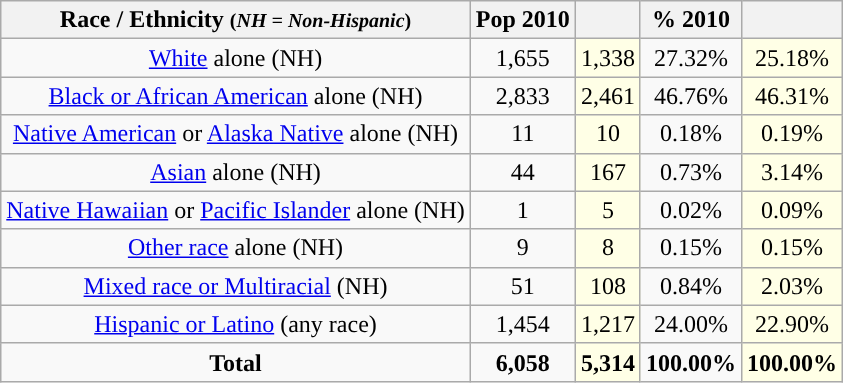<table class="wikitable" style="text-align:center;">
<tr>
<th>Race / Ethnicity <small>(<em>NH = Non-Hispanic</em>)</small></th>
<th>Pop 2010</th>
<th></th>
<th>% 2010</th>
<th></th>
</tr>
<tr>
<td><a href='#'>White</a> alone (NH)</td>
<td>1,655</td>
<td style='background: #ffffe6;'>1,338</td>
<td>27.32%</td>
<td style='background: #ffffe6;'>25.18%</td>
</tr>
<tr>
<td><a href='#'>Black or African American</a> alone (NH)</td>
<td>2,833</td>
<td style='background: #ffffe6;'>2,461</td>
<td>46.76%</td>
<td style='background: #ffffe6;'>46.31%</td>
</tr>
<tr>
<td><a href='#'>Native American</a> or <a href='#'>Alaska Native</a> alone (NH)</td>
<td>11</td>
<td style='background: #ffffe6;'>10</td>
<td>0.18%</td>
<td style='background: #ffffe6;'>0.19%</td>
</tr>
<tr>
<td><a href='#'>Asian</a> alone (NH)</td>
<td>44</td>
<td style='background: #ffffe6;'>167</td>
<td>0.73%</td>
<td style='background: #ffffe6;'>3.14%</td>
</tr>
<tr>
<td><a href='#'>Native Hawaiian</a> or <a href='#'>Pacific Islander</a> alone (NH)</td>
<td>1</td>
<td style='background: #ffffe6;'>5</td>
<td>0.02%</td>
<td style='background: #ffffe6;'>0.09%</td>
</tr>
<tr>
<td><a href='#'>Other race</a> alone (NH)</td>
<td>9</td>
<td style='background: #ffffe6;'>8</td>
<td>0.15%</td>
<td style='background: #ffffe6;'>0.15%</td>
</tr>
<tr>
<td><a href='#'>Mixed race or Multiracial</a> (NH)</td>
<td>51</td>
<td style='background: #ffffe6;'>108</td>
<td>0.84%</td>
<td style='background: #ffffe6;'>2.03%</td>
</tr>
<tr>
<td><a href='#'>Hispanic or Latino</a> (any race)</td>
<td>1,454</td>
<td style='background: #ffffe6;'>1,217</td>
<td>24.00%</td>
<td style='background: #ffffe6;'>22.90%</td>
</tr>
<tr>
<td><strong>Total</strong></td>
<td><strong>6,058</strong></td>
<td style='background: #ffffe6;'><strong>5,314</strong></td>
<td><strong>100.00%</strong></td>
<td style='background: #ffffe6;'><strong>100.00%</strong></td>
</tr>
</table>
